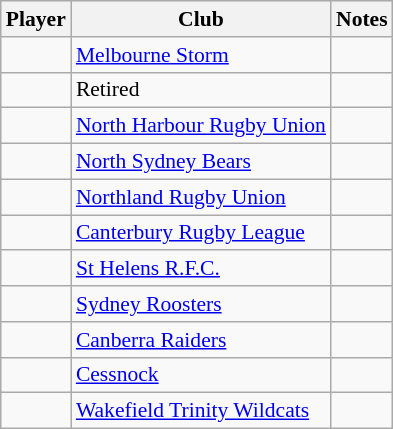<table class="wikitable" style="font-size:90%">
<tr bgcolor="#efefef">
<th>Player</th>
<th>Club</th>
<th>Notes</th>
</tr>
<tr>
<td align=left></td>
<td><a href='#'>Melbourne Storm</a></td>
<td></td>
</tr>
<tr>
<td align=left></td>
<td>Retired</td>
<td></td>
</tr>
<tr>
<td align=left></td>
<td><a href='#'>North Harbour Rugby Union</a></td>
<td></td>
</tr>
<tr>
<td align=left></td>
<td><a href='#'>North Sydney Bears</a></td>
<td></td>
</tr>
<tr>
<td align=left></td>
<td><a href='#'>Northland Rugby Union</a></td>
<td></td>
</tr>
<tr>
<td align=left></td>
<td><a href='#'>Canterbury Rugby League</a></td>
<td></td>
</tr>
<tr>
<td align=left></td>
<td><a href='#'>St Helens R.F.C.</a></td>
<td></td>
</tr>
<tr>
<td align=left></td>
<td><a href='#'>Sydney Roosters</a></td>
<td></td>
</tr>
<tr>
<td align=left></td>
<td><a href='#'>Canberra Raiders</a></td>
<td></td>
</tr>
<tr>
<td align=left></td>
<td><a href='#'>Cessnock</a></td>
<td></td>
</tr>
<tr>
<td align=left></td>
<td><a href='#'>Wakefield Trinity Wildcats</a></td>
<td></td>
</tr>
</table>
